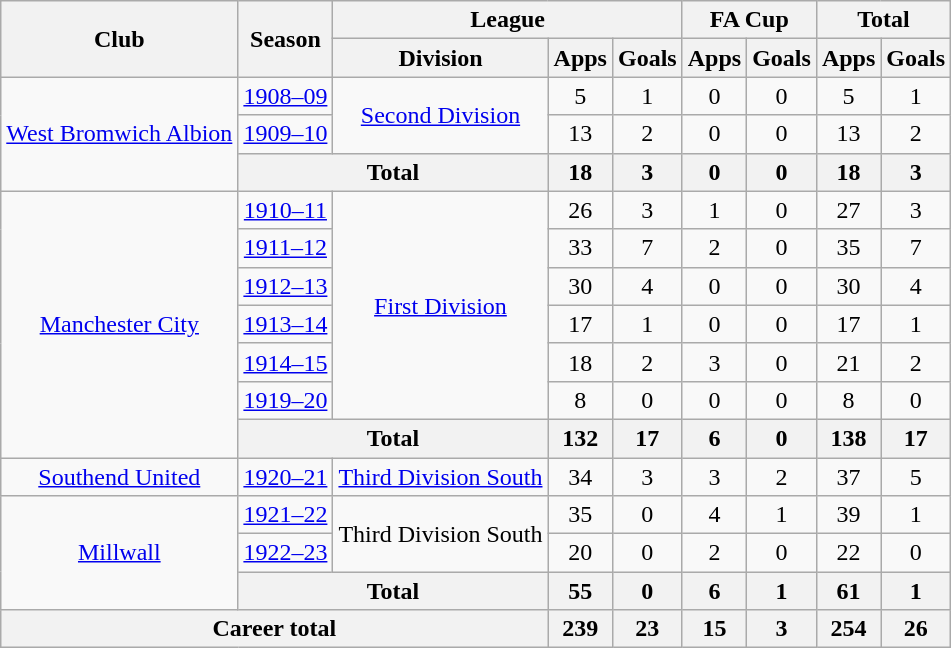<table class="wikitable" style="text-align: center;">
<tr>
<th rowspan="2">Club</th>
<th rowspan="2">Season</th>
<th colspan="3">League</th>
<th colspan="2">FA Cup</th>
<th colspan="2">Total</th>
</tr>
<tr>
<th>Division</th>
<th>Apps</th>
<th>Goals</th>
<th>Apps</th>
<th>Goals</th>
<th>Apps</th>
<th>Goals</th>
</tr>
<tr>
<td rowspan="3"><a href='#'>West Bromwich Albion</a></td>
<td><a href='#'>1908–09</a></td>
<td rowspan="2"><a href='#'>Second Division</a></td>
<td>5</td>
<td>1</td>
<td>0</td>
<td>0</td>
<td>5</td>
<td>1</td>
</tr>
<tr>
<td><a href='#'>1909–10</a></td>
<td>13</td>
<td>2</td>
<td>0</td>
<td>0</td>
<td>13</td>
<td>2</td>
</tr>
<tr>
<th colspan="2">Total</th>
<th>18</th>
<th>3</th>
<th>0</th>
<th>0</th>
<th>18</th>
<th>3</th>
</tr>
<tr>
<td rowspan="7"><a href='#'>Manchester City</a></td>
<td><a href='#'>1910–11</a></td>
<td rowspan="6"><a href='#'>First Division</a></td>
<td>26</td>
<td>3</td>
<td>1</td>
<td>0</td>
<td>27</td>
<td>3</td>
</tr>
<tr>
<td><a href='#'>1911–12</a></td>
<td>33</td>
<td>7</td>
<td>2</td>
<td>0</td>
<td>35</td>
<td>7</td>
</tr>
<tr>
<td><a href='#'>1912–13</a></td>
<td>30</td>
<td>4</td>
<td>0</td>
<td>0</td>
<td>30</td>
<td>4</td>
</tr>
<tr>
<td><a href='#'>1913–14</a></td>
<td>17</td>
<td>1</td>
<td>0</td>
<td>0</td>
<td>17</td>
<td>1</td>
</tr>
<tr>
<td><a href='#'>1914–15</a></td>
<td>18</td>
<td>2</td>
<td>3</td>
<td>0</td>
<td>21</td>
<td>2</td>
</tr>
<tr>
<td><a href='#'>1919–20</a></td>
<td>8</td>
<td>0</td>
<td>0</td>
<td>0</td>
<td>8</td>
<td>0</td>
</tr>
<tr>
<th colspan="2">Total</th>
<th>132</th>
<th>17</th>
<th>6</th>
<th>0</th>
<th>138</th>
<th>17</th>
</tr>
<tr>
<td><a href='#'>Southend United</a></td>
<td><a href='#'>1920–21</a></td>
<td><a href='#'>Third Division South</a></td>
<td>34</td>
<td>3</td>
<td>3</td>
<td>2</td>
<td>37</td>
<td>5</td>
</tr>
<tr>
<td rowspan="3"><a href='#'>Millwall</a></td>
<td><a href='#'>1921–22</a></td>
<td rowspan="2">Third Division South</td>
<td>35</td>
<td>0</td>
<td>4</td>
<td>1</td>
<td>39</td>
<td>1</td>
</tr>
<tr>
<td><a href='#'>1922–23</a></td>
<td>20</td>
<td>0</td>
<td>2</td>
<td>0</td>
<td>22</td>
<td>0</td>
</tr>
<tr>
<th colspan="2">Total</th>
<th>55</th>
<th>0</th>
<th>6</th>
<th>1</th>
<th>61</th>
<th>1</th>
</tr>
<tr>
<th colspan="3">Career total</th>
<th>239</th>
<th>23</th>
<th>15</th>
<th>3</th>
<th>254</th>
<th>26</th>
</tr>
</table>
